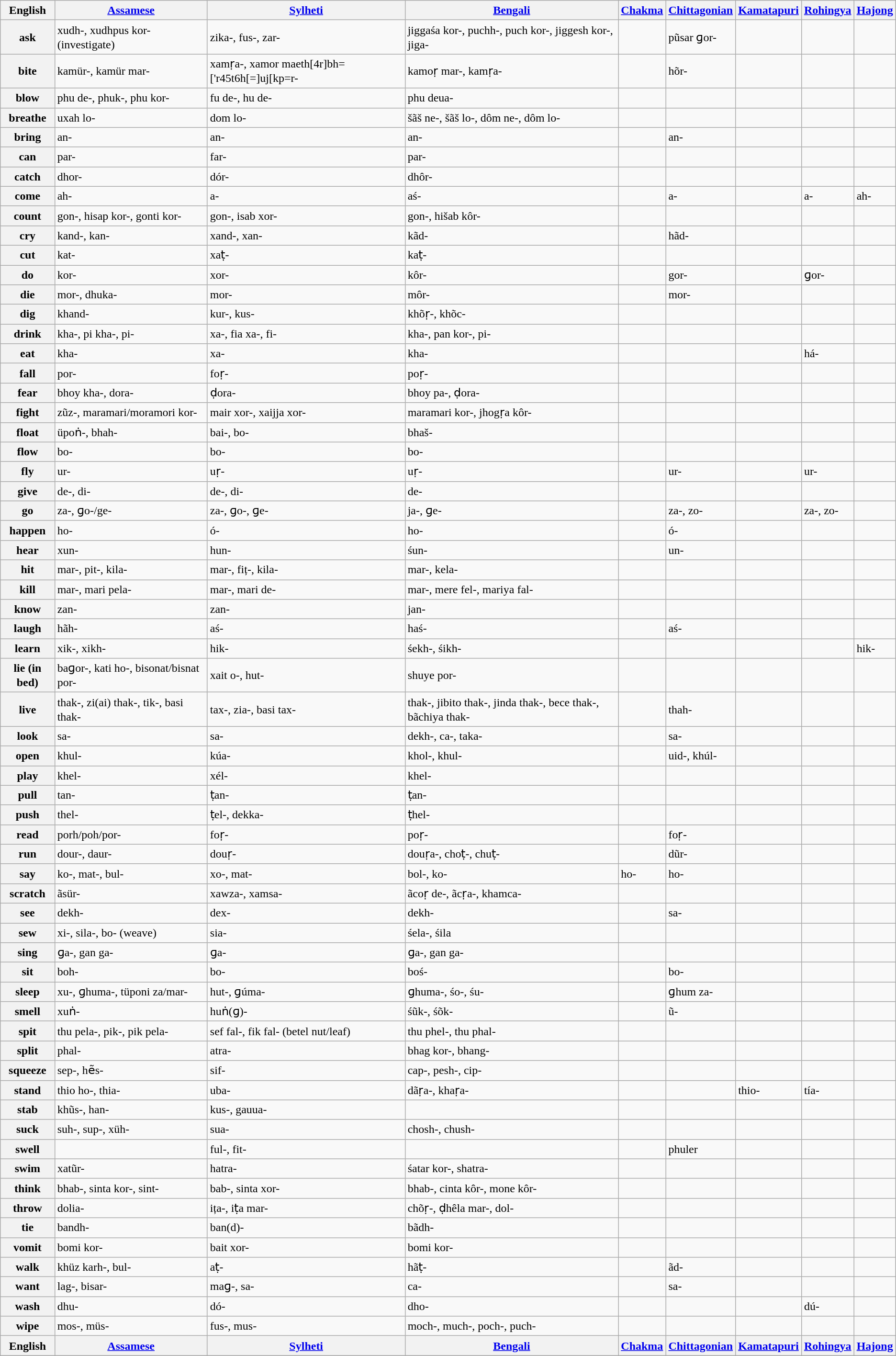<table class="wikitable" style="font-size:100%; line-height:1.25em;">
<tr>
<th>English</th>
<th><a href='#'>Assamese</a></th>
<th><a href='#'>Sylheti</a></th>
<th><a href='#'>Bengali</a></th>
<th><a href='#'>Chakma</a></th>
<th><a href='#'>Chittagonian</a></th>
<th><a href='#'>Kamatapuri</a></th>
<th><a href='#'>Rohingya</a></th>
<th><a href='#'>Hajong</a></th>
</tr>
<tr>
<th>ask</th>
<td>xudh-, xudhpus kor- (investigate)</td>
<td>zika-, fus-, zar-</td>
<td>jiggaśa kor-, puchh-, puch kor-,  jiggesh kor-, jiga-</td>
<td></td>
<td>pũsar ɡor-</td>
<td></td>
<td></td>
<td></td>
</tr>
<tr>
<th>bite</th>
<td>kamür-, kamür mar-</td>
<td>xamṛa-, xamor maeth[4r]bh=['r45t6h[=]uj[kp=r-</td>
<td>kamoṛ mar-, kamṛa-</td>
<td></td>
<td>hõr-</td>
<td></td>
<td></td>
<td></td>
</tr>
<tr>
<th>blow</th>
<td>phu de-, phuk-, phu kor-</td>
<td>fu de-, hu de-</td>
<td>phu deua-</td>
<td></td>
<td></td>
<td></td>
<td></td>
<td></td>
</tr>
<tr>
<th>breathe</th>
<td>uxah lo-</td>
<td>dom lo-</td>
<td>šãš ne-, šãš lo-, dôm ne-, dôm lo-</td>
<td></td>
<td></td>
<td></td>
<td></td>
<td></td>
</tr>
<tr>
<th>bring</th>
<td>an-</td>
<td>an-</td>
<td>an-</td>
<td></td>
<td>an-</td>
<td></td>
<td></td>
<td></td>
</tr>
<tr>
<th>can</th>
<td>par-</td>
<td>far-</td>
<td>par-</td>
<td></td>
<td></td>
<td></td>
<td></td>
<td></td>
</tr>
<tr>
<th>catch</th>
<td>dhor-</td>
<td>dór-</td>
<td>dhôr-</td>
<td></td>
<td></td>
<td></td>
<td></td>
<td></td>
</tr>
<tr>
<th>come</th>
<td>ah-</td>
<td>a-</td>
<td>aś-</td>
<td></td>
<td>a-</td>
<td></td>
<td>a-</td>
<td>ah-</td>
</tr>
<tr>
<th>count</th>
<td>gon-, hisap kor-, gonti kor-</td>
<td>gon-, isab xor-</td>
<td>gon-, hišab kôr-</td>
<td></td>
<td></td>
<td></td>
<td></td>
<td></td>
</tr>
<tr>
<th>cry</th>
<td>kand-, kan-</td>
<td>xand-, xan-</td>
<td>kãd-</td>
<td></td>
<td>hãd-</td>
<td></td>
<td></td>
<td></td>
</tr>
<tr>
<th>cut</th>
<td>kat-</td>
<td>xaṭ-</td>
<td>kaṭ-</td>
<td></td>
<td></td>
<td></td>
<td></td>
<td></td>
</tr>
<tr>
<th>do</th>
<td>kor-</td>
<td>xor-</td>
<td>kôr-</td>
<td></td>
<td>gor-</td>
<td></td>
<td>ɡor-</td>
<td></td>
</tr>
<tr>
<th>die</th>
<td>mor-, dhuka-</td>
<td>mor-</td>
<td>môr-</td>
<td></td>
<td>mor-</td>
<td></td>
<td></td>
<td></td>
</tr>
<tr>
<th>dig</th>
<td>khand-</td>
<td>kur-, kus-</td>
<td>khõṛ-, khõc-</td>
<td></td>
<td></td>
<td></td>
<td></td>
<td></td>
</tr>
<tr>
<th>drink</th>
<td>kha-, pi kha-, pi-</td>
<td>xa-, fia xa-, fi-</td>
<td>kha-, pan kor-, pi-</td>
<td></td>
<td></td>
<td></td>
<td></td>
<td></td>
</tr>
<tr>
<th>eat</th>
<td>kha-</td>
<td>xa-</td>
<td>kha-</td>
<td></td>
<td></td>
<td></td>
<td>há-</td>
<td></td>
</tr>
<tr>
<th>fall</th>
<td>por-</td>
<td>foṛ-</td>
<td>poṛ-</td>
<td></td>
<td></td>
<td></td>
<td></td>
<td></td>
</tr>
<tr>
<th>fear</th>
<td>bhoy kha-, dora-</td>
<td>ḍora-</td>
<td>bhoy pa-, ḍora-</td>
<td></td>
<td></td>
<td></td>
<td></td>
<td></td>
</tr>
<tr>
<th>fight</th>
<td>zũz-, maramari/moramori kor-</td>
<td>mair xor-, xaijja xor-</td>
<td>maramari kor-, jhogṛa kôr-</td>
<td></td>
<td></td>
<td></td>
<td></td>
<td></td>
</tr>
<tr>
<th>float</th>
<td>üpoṅ-, bhah-</td>
<td>bai-, bo-</td>
<td>bhaš-</td>
<td></td>
<td></td>
<td></td>
<td></td>
<td></td>
</tr>
<tr>
<th>flow</th>
<td>bo-</td>
<td>bo-</td>
<td>bo-</td>
<td></td>
<td></td>
<td></td>
<td></td>
<td></td>
</tr>
<tr>
<th>fly</th>
<td>ur-</td>
<td>uṛ-</td>
<td>uṛ-</td>
<td></td>
<td>ur-</td>
<td></td>
<td>ur-</td>
<td></td>
</tr>
<tr>
<th>give</th>
<td>de-, di-</td>
<td>de-, di-</td>
<td>de-</td>
<td></td>
<td></td>
<td></td>
<td></td>
<td></td>
</tr>
<tr>
<th>go</th>
<td>za-, ɡo-/ge-</td>
<td>za-, ɡo-, ɡe-</td>
<td>ja-, ɡe-</td>
<td></td>
<td>za-, zo-</td>
<td></td>
<td>za-, zo-</td>
<td></td>
</tr>
<tr>
<th>happen</th>
<td>ho-</td>
<td>ó-</td>
<td>ho-</td>
<td></td>
<td>ó-</td>
<td></td>
<td></td>
<td></td>
</tr>
<tr>
<th>hear</th>
<td>xun-</td>
<td>hun-</td>
<td>śun-</td>
<td></td>
<td>un-</td>
<td></td>
<td></td>
<td></td>
</tr>
<tr>
<th>hit</th>
<td>mar-, pit-, kila-</td>
<td>mar-, fiț-, kila-</td>
<td>mar-, kela-</td>
<td></td>
<td></td>
<td></td>
<td></td>
<td></td>
</tr>
<tr>
<th>kill</th>
<td>mar-, mari pela-</td>
<td>mar-, mari de-</td>
<td>mar-, mere fel-, mariya fal-</td>
<td></td>
<td></td>
<td></td>
<td></td>
<td></td>
</tr>
<tr>
<th>know</th>
<td>zan-</td>
<td>zan-</td>
<td>jan-</td>
<td></td>
<td></td>
<td></td>
<td></td>
<td></td>
</tr>
<tr>
<th>laugh</th>
<td>hãh-</td>
<td>aś-</td>
<td>haś-</td>
<td></td>
<td>aś-</td>
<td></td>
<td></td>
<td></td>
</tr>
<tr>
<th>learn</th>
<td>xik-, xikh-</td>
<td>hik-</td>
<td>śekh-, śikh-</td>
<td></td>
<td></td>
<td></td>
<td></td>
<td>hik-</td>
</tr>
<tr>
<th>lie (in bed)</th>
<td>baɡor-, kati ho-, bisonat/bisnat por-</td>
<td>xait o-, hut-</td>
<td>shuye por-</td>
<td></td>
<td></td>
<td></td>
<td></td>
<td></td>
</tr>
<tr>
<th>live</th>
<td>thak-, zi(ai) thak-, tik-, basi thak-</td>
<td>tax-, zia-, basi tax-</td>
<td>thak-, jibito thak-, jinda thak-, bece thak-, bãchiya thak-</td>
<td></td>
<td>thah-</td>
<td></td>
<td></td>
<td></td>
</tr>
<tr>
<th>look</th>
<td>sa-</td>
<td>sa-</td>
<td>dekh-, ca-, taka-</td>
<td></td>
<td>sa-</td>
<td></td>
<td></td>
<td></td>
</tr>
<tr>
<th>open</th>
<td>khul-</td>
<td>kúa-</td>
<td>khol-, khul-</td>
<td></td>
<td>uid-, khúl-</td>
<td></td>
<td></td>
<td></td>
</tr>
<tr>
<th>play</th>
<td>khel-</td>
<td>xél-</td>
<td>khel-</td>
<td></td>
<td></td>
<td></td>
<td></td>
<td></td>
</tr>
<tr>
<th>pull</th>
<td>tan-</td>
<td>ṭan-</td>
<td>ṭan-</td>
<td></td>
<td></td>
<td></td>
<td></td>
<td></td>
</tr>
<tr>
<th>push</th>
<td>thel-</td>
<td>ṭel-, dekka-</td>
<td>ṭhel-</td>
<td></td>
<td></td>
<td></td>
<td></td>
<td></td>
</tr>
<tr>
<th>read</th>
<td>porh/poh/por-</td>
<td>foṛ-</td>
<td>poṛ-</td>
<td></td>
<td>foṛ-</td>
<td></td>
<td></td>
<td></td>
</tr>
<tr>
<th>run</th>
<td>dour-, daur-</td>
<td>douṛ-</td>
<td>douṛa-, choṭ-, chuṭ-</td>
<td></td>
<td>dũr-</td>
<td></td>
<td></td>
<td></td>
</tr>
<tr>
<th>say</th>
<td>ko-, mat-, bul-</td>
<td>xo-, mat-</td>
<td>bol-, ko-</td>
<td>ho-</td>
<td>ho-</td>
<td></td>
<td></td>
<td></td>
</tr>
<tr>
<th>scratch</th>
<td>ãsür-</td>
<td>xawza-, xamsa-</td>
<td>ãcoṛ de-, ãcṛa-, khamca-</td>
<td></td>
<td></td>
<td></td>
<td></td>
<td></td>
</tr>
<tr>
<th>see</th>
<td>dekh-</td>
<td>dex-</td>
<td>dekh-</td>
<td></td>
<td>sa-</td>
<td></td>
<td></td>
<td></td>
</tr>
<tr>
<th>sew</th>
<td>xi-, sila-, bo- (weave)</td>
<td>sia-</td>
<td>śela-, śila</td>
<td></td>
<td></td>
<td></td>
<td></td>
<td></td>
</tr>
<tr>
<th>sing</th>
<td>ɡa-, gan ga-</td>
<td>ɡa-</td>
<td>ɡa-, gan ga-</td>
<td></td>
<td></td>
<td></td>
<td></td>
<td></td>
</tr>
<tr>
<th>sit</th>
<td>boh-</td>
<td>bo-</td>
<td>boś-</td>
<td></td>
<td>bo-</td>
<td></td>
<td></td>
<td></td>
</tr>
<tr>
<th>sleep</th>
<td>xu-, ɡhuma-, tüponi za/mar-</td>
<td>hut-, ɡúma-</td>
<td>ɡhuma-, śo-, śu-</td>
<td></td>
<td>ɡhum za-</td>
<td></td>
<td></td>
<td></td>
</tr>
<tr>
<th>smell</th>
<td>xuṅ-</td>
<td>huṅ(ɡ)-</td>
<td>śũk-, śõk-</td>
<td></td>
<td>ũ-</td>
<td></td>
<td></td>
<td></td>
</tr>
<tr>
<th>spit</th>
<td>thu pela-, pik-, pik pela-</td>
<td>sef fal-, fik fal- (betel nut/leaf)</td>
<td>thu phel-, thu phal-</td>
<td></td>
<td></td>
<td></td>
<td></td>
<td></td>
</tr>
<tr>
<th>split</th>
<td>phal-</td>
<td>atra-</td>
<td>bhag kor-, bhang-</td>
<td></td>
<td></td>
<td></td>
<td></td>
<td></td>
</tr>
<tr>
<th>squeeze</th>
<td>sep-, hẽs-</td>
<td>sif-</td>
<td>cap-, pesh-, cip-</td>
<td></td>
<td></td>
<td></td>
<td></td>
<td></td>
</tr>
<tr>
<th>stand</th>
<td>thio ho-, thia-</td>
<td>uba-</td>
<td>dãṛa-, khaṛa-</td>
<td></td>
<td></td>
<td>thio-</td>
<td>tía-</td>
<td></td>
</tr>
<tr>
<th>stab</th>
<td>khũs-, han-</td>
<td>kus-, gauua-</td>
<td></td>
<td></td>
<td></td>
<td></td>
<td></td>
<td></td>
</tr>
<tr>
<th>suck</th>
<td>suh-, sup-, xüh-</td>
<td>sua-</td>
<td>chosh-, chush-</td>
<td></td>
<td></td>
<td></td>
<td></td>
<td></td>
</tr>
<tr>
<th>swell</th>
<td></td>
<td>ful-, fit-</td>
<td></td>
<td></td>
<td>phuler</td>
<td></td>
<td></td>
<td></td>
</tr>
<tr>
<th>swim</th>
<td>xatũr-</td>
<td>hatra-</td>
<td>śatar kor-, shatra-</td>
<td></td>
<td></td>
<td></td>
<td></td>
<td></td>
</tr>
<tr>
<th>think</th>
<td>bhab-, sinta kor-, sint-</td>
<td>bab-, sinta xor-</td>
<td>bhab-, cinta kôr-, mone kôr-</td>
<td></td>
<td></td>
<td></td>
<td></td>
<td></td>
</tr>
<tr>
<th>throw</th>
<td>dolia-</td>
<td>ița-, iṭa mar-</td>
<td>chõṛ-, ḍhêla mar-, dol-</td>
<td></td>
<td></td>
<td></td>
<td></td>
<td></td>
</tr>
<tr>
<th>tie</th>
<td>bandh-</td>
<td>ban(d)-</td>
<td>bãdh-</td>
<td></td>
<td></td>
<td></td>
<td></td>
<td></td>
</tr>
<tr>
<th>vomit</th>
<td>bomi kor-</td>
<td>bait xor-</td>
<td>bomi kor-</td>
<td></td>
<td></td>
<td></td>
<td></td>
<td></td>
</tr>
<tr>
<th>walk</th>
<td>khüz karh-, bul-</td>
<td>aṭ-</td>
<td>hãṭ-</td>
<td></td>
<td>ãd-</td>
<td></td>
<td></td>
<td></td>
</tr>
<tr>
<th>want</th>
<td>lag-, bisar-</td>
<td>maɡ-, sa-</td>
<td>ca-</td>
<td></td>
<td>sa-</td>
<td></td>
<td></td>
<td></td>
</tr>
<tr>
<th>wash</th>
<td>dhu-</td>
<td>dó-</td>
<td>dho-</td>
<td></td>
<td></td>
<td></td>
<td>dú-</td>
<td></td>
</tr>
<tr>
<th>wipe</th>
<td>mos-, müs-</td>
<td>fus-, mus-</td>
<td>moch-, much-, poch-, puch-</td>
<td></td>
<td></td>
<td></td>
<td></td>
<td></td>
</tr>
<tr>
<th>English</th>
<th><a href='#'>Assamese</a></th>
<th><a href='#'>Sylheti</a></th>
<th><a href='#'>Bengali</a></th>
<th><a href='#'>Chakma</a></th>
<th><a href='#'>Chittagonian</a></th>
<th><a href='#'>Kamatapuri</a></th>
<th><a href='#'>Rohingya</a></th>
<th><a href='#'>Hajong</a></th>
</tr>
<tr>
</tr>
</table>
